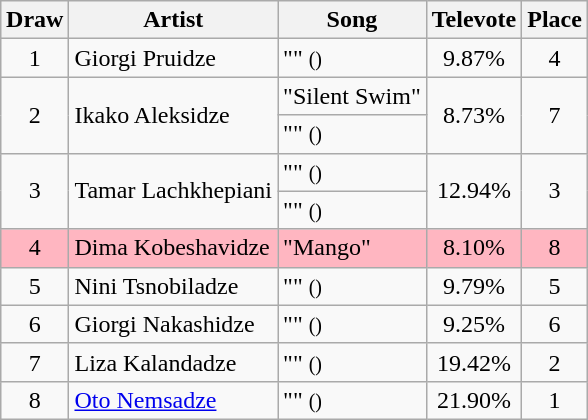<table class="sortable wikitable" style="margin: 1em auto 1em auto; text-align:center">
<tr>
<th>Draw</th>
<th>Artist</th>
<th>Song</th>
<th>Televote</th>
<th>Place</th>
</tr>
<tr>
<td>1</td>
<td align="left">Giorgi Pruidze</td>
<td align="left">"" <small>()</small></td>
<td>9.87%</td>
<td>4</td>
</tr>
<tr>
<td rowspan="2">2</td>
<td rowspan="2" align="left">Ikako Aleksidze</td>
<td align="left">"Silent Swim"</td>
<td rowspan="2">8.73%</td>
<td rowspan="2">7</td>
</tr>
<tr>
<td align="left">"" <small>()</small></td>
</tr>
<tr>
<td rowspan="2">3</td>
<td rowspan="2" align="left">Tamar Lachkhepiani</td>
<td align="left">"" <small>()</small></td>
<td rowspan="2">12.94%</td>
<td rowspan="2">3</td>
</tr>
<tr>
<td align="left">"" <small>()</small></td>
</tr>
<tr style="background:lightpink;">
<td>4</td>
<td align="left">Dima Kobeshavidze</td>
<td align="left">"Mango"</td>
<td>8.10%</td>
<td>8</td>
</tr>
<tr>
<td>5</td>
<td align="left">Nini Tsnobiladze</td>
<td align="left">"" <small>()</small></td>
<td>9.79%</td>
<td>5</td>
</tr>
<tr>
<td>6</td>
<td align="left">Giorgi Nakashidze</td>
<td align="left">"" <small>()</small></td>
<td>9.25%</td>
<td>6</td>
</tr>
<tr>
<td>7</td>
<td align="left">Liza Kalandadze</td>
<td align="left">"" <small>()</small></td>
<td>19.42%</td>
<td>2</td>
</tr>
<tr>
<td>8</td>
<td align="left"><a href='#'>Oto Nemsadze</a></td>
<td align="left">"" <small>()</small></td>
<td>21.90%</td>
<td>1</td>
</tr>
</table>
